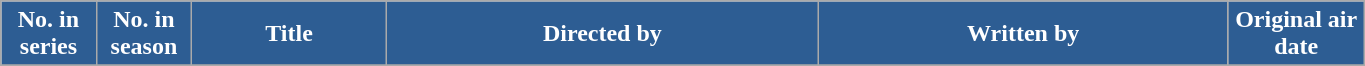<table class="wikitable plainrowheaders" style="width:72%;">
<tr>
<th scope="col"  style="background:#2d5d93; color:#FFF; width:7%;">No. in<br>series</th>
<th scope="col"  style="background:#2d5d93; color:#FFF; width:7%;">No. in<br>season</th>
<th scope="col" style="background:#2d5d93; color:#FFF;">Title</th>
<th scope="col" style="background:#2d5d93; color:#FFF;">Directed by</th>
<th scope="col" style="background:#2d5d93; color:#FFF;">Written by</th>
<th scope="col"  style="background:#2d5d93; color:#FFF; width:10%;">Original air date</th>
</tr>
<tr>
</tr>
</table>
